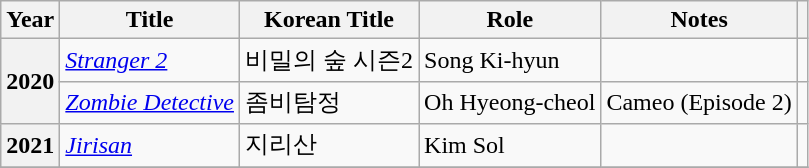<table class="wikitable sortable plainrowheaders">
<tr>
<th scope="col">Year</th>
<th scope="col">Title</th>
<th scope="col">Korean Title</th>
<th scope="col">Role</th>
<th scope="col">Notes</th>
<th scope="col" class="unsortable"></th>
</tr>
<tr>
<th scope="row" rowspan=2>2020</th>
<td><em><a href='#'>Stranger 2</a></em></td>
<td>비밀의 숲 시즌2</td>
<td>Song Ki-hyun</td>
<td></td>
<td></td>
</tr>
<tr>
<td><em><a href='#'>Zombie Detective</a></em></td>
<td>좀비탐정</td>
<td>Oh Hyeong-cheol</td>
<td>Cameo (Episode 2)</td>
<td></td>
</tr>
<tr>
<th scope="row">2021</th>
<td><em><a href='#'>Jirisan</a></em></td>
<td>지리산</td>
<td>Kim Sol</td>
<td></td>
<td></td>
</tr>
<tr>
</tr>
</table>
